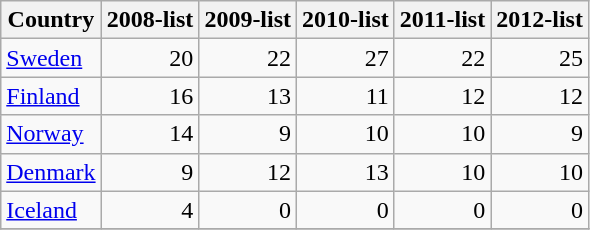<table class="wikitable">
<tr>
<th>Country</th>
<th>2008-list</th>
<th>2009-list</th>
<th>2010-list</th>
<th>2011-list</th>
<th>2012-list</th>
</tr>
<tr>
<td> <a href='#'>Sweden</a></td>
<td align="right">20</td>
<td align="right">22</td>
<td align="right">27</td>
<td align="right">22</td>
<td align="right">25</td>
</tr>
<tr>
<td> <a href='#'>Finland</a></td>
<td align="right">16</td>
<td align="right">13</td>
<td align="right">11</td>
<td align="right">12</td>
<td align="right">12</td>
</tr>
<tr>
<td> <a href='#'>Norway</a></td>
<td align="right">14</td>
<td align="right">9</td>
<td align="right">10</td>
<td align="right">10</td>
<td align="right">9</td>
</tr>
<tr>
<td> <a href='#'>Denmark</a></td>
<td align="right">9</td>
<td align="right">12</td>
<td align="right">13</td>
<td align="right">10</td>
<td align="right">10</td>
</tr>
<tr>
<td> <a href='#'>Iceland</a></td>
<td align="right">4</td>
<td align="right">0</td>
<td align="right">0</td>
<td align="right">0</td>
<td align="right">0</td>
</tr>
<tr>
</tr>
</table>
